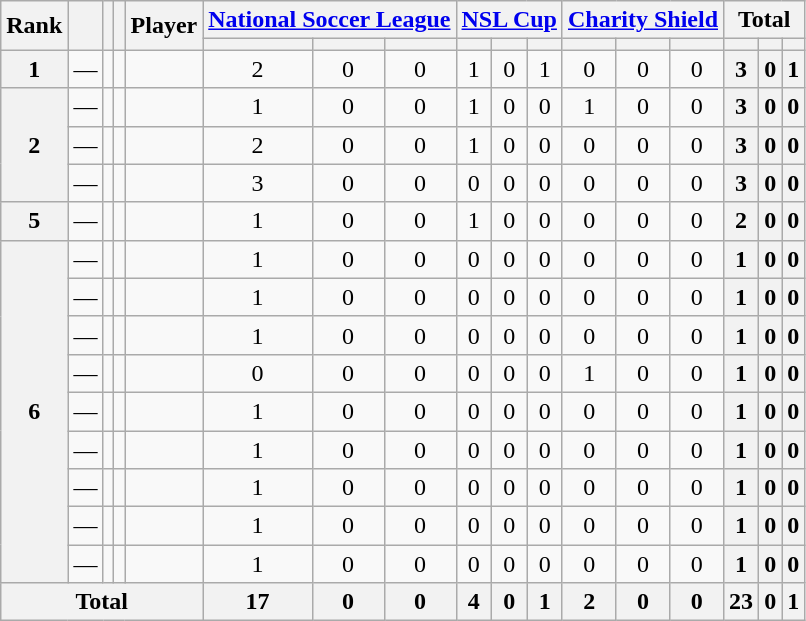<table class="wikitable sortable" style="text-align:center">
<tr>
<th rowspan="2">Rank</th>
<th rowspan="2"></th>
<th rowspan="2"></th>
<th rowspan="2"></th>
<th rowspan="2">Player</th>
<th colspan="3"><a href='#'>National Soccer League</a></th>
<th colspan="3"><a href='#'>NSL Cup</a></th>
<th colspan="3"><a href='#'>Charity Shield</a></th>
<th colspan="3">Total</th>
</tr>
<tr>
<th></th>
<th></th>
<th></th>
<th></th>
<th></th>
<th></th>
<th></th>
<th></th>
<th></th>
<th></th>
<th></th>
<th></th>
</tr>
<tr>
<th>1</th>
<td>—</td>
<td></td>
<td></td>
<td align="left"><br></td>
<td>2</td>
<td>0</td>
<td>0<br></td>
<td>1</td>
<td>0</td>
<td>1<br></td>
<td>0</td>
<td>0</td>
<td>0<br></td>
<th>3</th>
<th>0</th>
<th>1</th>
</tr>
<tr>
<th rowspan="3">2</th>
<td>—</td>
<td></td>
<td></td>
<td align="left"><br></td>
<td>1</td>
<td>0</td>
<td>0<br></td>
<td>1</td>
<td>0</td>
<td>0<br></td>
<td>1</td>
<td>0</td>
<td>0<br></td>
<th>3</th>
<th>0</th>
<th>0</th>
</tr>
<tr>
<td>—</td>
<td></td>
<td></td>
<td align="left"><br></td>
<td>2</td>
<td>0</td>
<td>0<br></td>
<td>1</td>
<td>0</td>
<td>0<br></td>
<td>0</td>
<td>0</td>
<td>0<br></td>
<th>3</th>
<th>0</th>
<th>0</th>
</tr>
<tr>
<td>—</td>
<td></td>
<td></td>
<td align="left"><br></td>
<td>3</td>
<td>0</td>
<td>0<br></td>
<td>0</td>
<td>0</td>
<td>0<br></td>
<td>0</td>
<td>0</td>
<td>0<br></td>
<th>3</th>
<th>0</th>
<th>0</th>
</tr>
<tr>
<th>5</th>
<td>—</td>
<td></td>
<td></td>
<td align="left"><br></td>
<td>1</td>
<td>0</td>
<td>0<br></td>
<td>1</td>
<td>0</td>
<td>0<br></td>
<td>0</td>
<td>0</td>
<td>0<br></td>
<th>2</th>
<th>0</th>
<th>0</th>
</tr>
<tr>
<th rowspan="9">6</th>
<td>—</td>
<td></td>
<td></td>
<td align="left"><br></td>
<td>1</td>
<td>0</td>
<td>0<br></td>
<td>0</td>
<td>0</td>
<td>0<br></td>
<td>0</td>
<td>0</td>
<td>0<br></td>
<th>1</th>
<th>0</th>
<th>0</th>
</tr>
<tr>
<td>—</td>
<td></td>
<td></td>
<td align="left"><br></td>
<td>1</td>
<td>0</td>
<td>0<br></td>
<td>0</td>
<td>0</td>
<td>0<br></td>
<td>0</td>
<td>0</td>
<td>0<br></td>
<th>1</th>
<th>0</th>
<th>0</th>
</tr>
<tr>
<td>—</td>
<td></td>
<td></td>
<td align="left"><br></td>
<td>1</td>
<td>0</td>
<td>0<br></td>
<td>0</td>
<td>0</td>
<td>0<br></td>
<td>0</td>
<td>0</td>
<td>0<br></td>
<th>1</th>
<th>0</th>
<th>0</th>
</tr>
<tr>
<td>—</td>
<td></td>
<td></td>
<td align="left"><br></td>
<td>0</td>
<td>0</td>
<td>0<br></td>
<td>0</td>
<td>0</td>
<td>0<br></td>
<td>1</td>
<td>0</td>
<td>0<br></td>
<th>1</th>
<th>0</th>
<th>0</th>
</tr>
<tr>
<td>—</td>
<td></td>
<td></td>
<td align="left"><br></td>
<td>1</td>
<td>0</td>
<td>0<br></td>
<td>0</td>
<td>0</td>
<td>0<br></td>
<td>0</td>
<td>0</td>
<td>0<br></td>
<th>1</th>
<th>0</th>
<th>0</th>
</tr>
<tr>
<td>—</td>
<td></td>
<td></td>
<td align="left"><br></td>
<td>1</td>
<td>0</td>
<td>0<br></td>
<td>0</td>
<td>0</td>
<td>0<br></td>
<td>0</td>
<td>0</td>
<td>0<br></td>
<th>1</th>
<th>0</th>
<th>0</th>
</tr>
<tr>
<td>—</td>
<td></td>
<td></td>
<td align="left"><br></td>
<td>1</td>
<td>0</td>
<td>0<br></td>
<td>0</td>
<td>0</td>
<td>0<br></td>
<td>0</td>
<td>0</td>
<td>0<br></td>
<th>1</th>
<th>0</th>
<th>0</th>
</tr>
<tr>
<td>—</td>
<td></td>
<td></td>
<td align="left"><br></td>
<td>1</td>
<td>0</td>
<td>0<br></td>
<td>0</td>
<td>0</td>
<td>0<br></td>
<td>0</td>
<td>0</td>
<td>0<br></td>
<th>1</th>
<th>0</th>
<th>0</th>
</tr>
<tr>
<td>—</td>
<td></td>
<td></td>
<td align="left"><br></td>
<td>1</td>
<td>0</td>
<td>0<br></td>
<td>0</td>
<td>0</td>
<td>0<br></td>
<td>0</td>
<td>0</td>
<td>0<br></td>
<th>1</th>
<th>0</th>
<th>0</th>
</tr>
<tr>
<th colspan="5">Total<br></th>
<th>17</th>
<th>0</th>
<th>0<br></th>
<th>4</th>
<th>0</th>
<th>1<br></th>
<th>2</th>
<th>0</th>
<th>0<br></th>
<th>23</th>
<th>0</th>
<th>1</th>
</tr>
</table>
